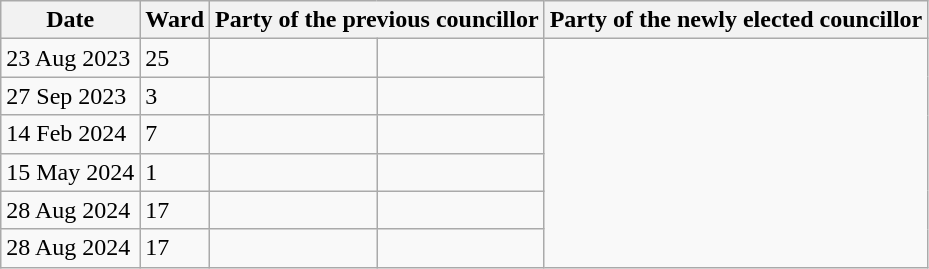<table class="wikitable">
<tr>
<th>Date</th>
<th>Ward</th>
<th colspan=2>Party of the previous councillor</th>
<th colspan=2>Party of the newly elected councillor</th>
</tr>
<tr>
<td>23 Aug 2023</td>
<td>25</td>
<td></td>
<td></td>
</tr>
<tr>
<td>27 Sep 2023</td>
<td>3</td>
<td></td>
<td></td>
</tr>
<tr>
<td>14 Feb 2024</td>
<td>7</td>
<td></td>
<td></td>
</tr>
<tr>
<td>15 May 2024</td>
<td>1</td>
<td></td>
<td></td>
</tr>
<tr>
<td>28 Aug 2024</td>
<td>17</td>
<td></td>
<td></td>
</tr>
<tr>
<td>28 Aug 2024</td>
<td>17</td>
<td></td>
<td></td>
</tr>
</table>
